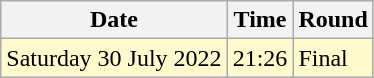<table class="wikitable">
<tr>
<th>Date</th>
<th>Time</th>
<th>Round</th>
</tr>
<tr>
<td style=background:lemonchiffon>Saturday 30 July 2022</td>
<td style=background:lemonchiffon>21:26</td>
<td style=background:lemonchiffon>Final</td>
</tr>
</table>
